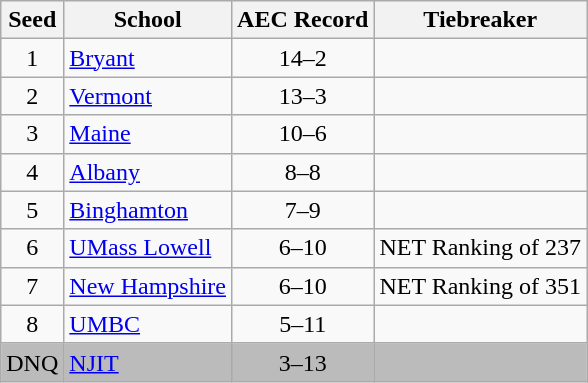<table class="wikitable" style="text-align:center">
<tr>
<th>Seed</th>
<th>School</th>
<th>AEC Record</th>
<th>Tiebreaker</th>
</tr>
<tr>
<td>1</td>
<td align="left"><a href='#'>Bryant</a></td>
<td>14–2</td>
<td></td>
</tr>
<tr>
<td>2</td>
<td align="left"><a href='#'>Vermont</a></td>
<td>13–3</td>
<td></td>
</tr>
<tr>
<td>3</td>
<td align="left"><a href='#'>Maine</a></td>
<td>10–6</td>
<td></td>
</tr>
<tr>
<td>4</td>
<td align="left"><a href='#'>Albany</a></td>
<td>8–8</td>
<td></td>
</tr>
<tr>
<td>5</td>
<td align="left"><a href='#'>Binghamton</a></td>
<td>7–9</td>
<td></td>
</tr>
<tr>
<td>6</td>
<td align="left"><a href='#'>UMass Lowell</a></td>
<td>6–10</td>
<td>NET Ranking of 237</td>
</tr>
<tr>
<td>7</td>
<td align="left"><a href='#'>New Hampshire</a></td>
<td>6–10</td>
<td>NET Ranking of 351</td>
</tr>
<tr>
<td>8</td>
<td align="left"><a href='#'>UMBC</a></td>
<td>5–11</td>
<td></td>
</tr>
<tr bgcolor=#bbbbbb>
<td>DNQ</td>
<td align=left><a href='#'>NJIT</a></td>
<td>3–13</td>
<td></td>
</tr>
</table>
